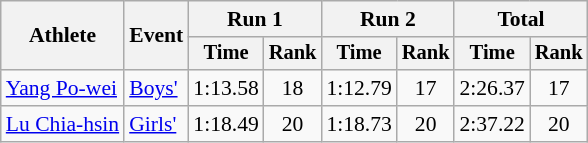<table class="wikitable" style="font-size:90%">
<tr>
<th rowspan="2">Athlete</th>
<th rowspan="2">Event</th>
<th colspan="2">Run 1</th>
<th colspan="2">Run 2</th>
<th colspan="2">Total</th>
</tr>
<tr style="font-size:95%">
<th>Time</th>
<th>Rank</th>
<th>Time</th>
<th>Rank</th>
<th>Time</th>
<th>Rank</th>
</tr>
<tr align=center>
<td align=left><a href='#'>Yang Po-wei</a></td>
<td align=left><a href='#'>Boys'</a></td>
<td>1:13.58</td>
<td>18</td>
<td>1:12.79</td>
<td>17</td>
<td>2:26.37</td>
<td>17</td>
</tr>
<tr align=center>
<td align=left><a href='#'>Lu Chia-hsin</a></td>
<td align=left><a href='#'>Girls'</a></td>
<td>1:18.49</td>
<td>20</td>
<td>1:18.73</td>
<td>20</td>
<td>2:37.22</td>
<td>20</td>
</tr>
</table>
